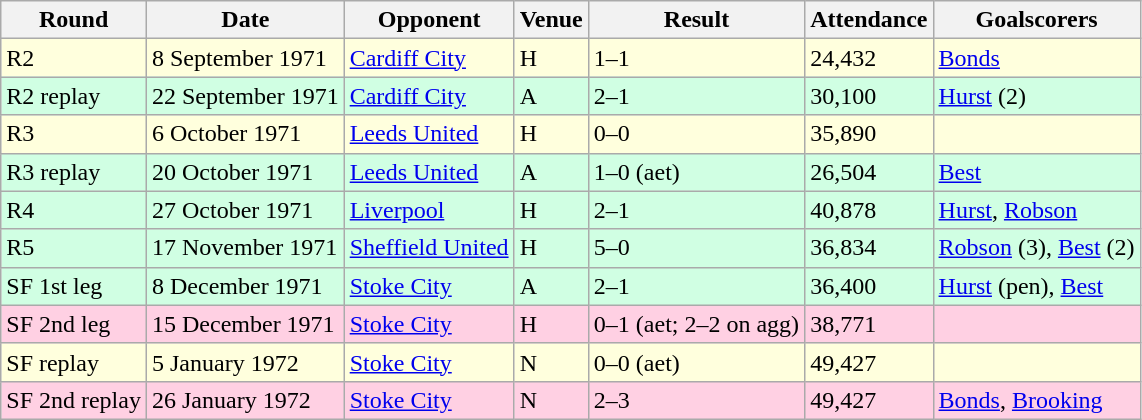<table class="wikitable">
<tr>
<th>Round</th>
<th>Date</th>
<th>Opponent</th>
<th>Venue</th>
<th>Result</th>
<th>Attendance</th>
<th>Goalscorers</th>
</tr>
<tr style="background-color: #ffffdd;">
<td>R2</td>
<td>8 September 1971</td>
<td><a href='#'>Cardiff City</a></td>
<td>H</td>
<td>1–1</td>
<td>24,432</td>
<td><a href='#'>Bonds</a></td>
</tr>
<tr style="background-color: #d0ffe3;">
<td>R2 replay</td>
<td>22 September 1971</td>
<td><a href='#'>Cardiff City</a></td>
<td>A</td>
<td>2–1</td>
<td>30,100</td>
<td><a href='#'>Hurst</a> (2)</td>
</tr>
<tr style="background-color: #ffffdd;">
<td>R3</td>
<td>6 October 1971</td>
<td><a href='#'>Leeds United</a></td>
<td>H</td>
<td>0–0</td>
<td>35,890</td>
<td></td>
</tr>
<tr style="background-color: #d0ffe3;">
<td>R3 replay</td>
<td>20 October 1971</td>
<td><a href='#'>Leeds United</a></td>
<td>A</td>
<td>1–0 (aet)</td>
<td>26,504</td>
<td><a href='#'>Best</a></td>
</tr>
<tr style="background-color: #d0ffe3;">
<td>R4</td>
<td>27 October 1971</td>
<td><a href='#'>Liverpool</a></td>
<td>H</td>
<td>2–1</td>
<td>40,878</td>
<td><a href='#'>Hurst</a>, <a href='#'>Robson</a></td>
</tr>
<tr style="background-color: #d0ffe3;">
<td>R5</td>
<td>17 November 1971</td>
<td><a href='#'>Sheffield United</a></td>
<td>H</td>
<td>5–0</td>
<td>36,834</td>
<td><a href='#'>Robson</a> (3), <a href='#'>Best</a> (2)</td>
</tr>
<tr style="background-color: #d0ffe3;">
<td>SF 1st leg</td>
<td>8 December 1971</td>
<td><a href='#'>Stoke City</a></td>
<td>A</td>
<td>2–1</td>
<td>36,400</td>
<td><a href='#'>Hurst</a> (pen), <a href='#'>Best</a></td>
</tr>
<tr style="background-color: #ffd0e3;">
<td>SF 2nd leg</td>
<td>15 December 1971</td>
<td><a href='#'>Stoke City</a></td>
<td>H</td>
<td>0–1 (aet; 2–2 on agg)</td>
<td>38,771</td>
<td></td>
</tr>
<tr style="background-color: #ffffdd;">
<td>SF replay</td>
<td>5 January 1972</td>
<td><a href='#'>Stoke City</a></td>
<td>N</td>
<td>0–0 (aet)</td>
<td>49,427</td>
<td></td>
</tr>
<tr style="background-color: #ffd0e3;">
<td>SF 2nd replay</td>
<td>26 January 1972</td>
<td><a href='#'>Stoke City</a></td>
<td>N</td>
<td>2–3</td>
<td>49,427</td>
<td><a href='#'>Bonds</a>, <a href='#'>Brooking</a></td>
</tr>
</table>
